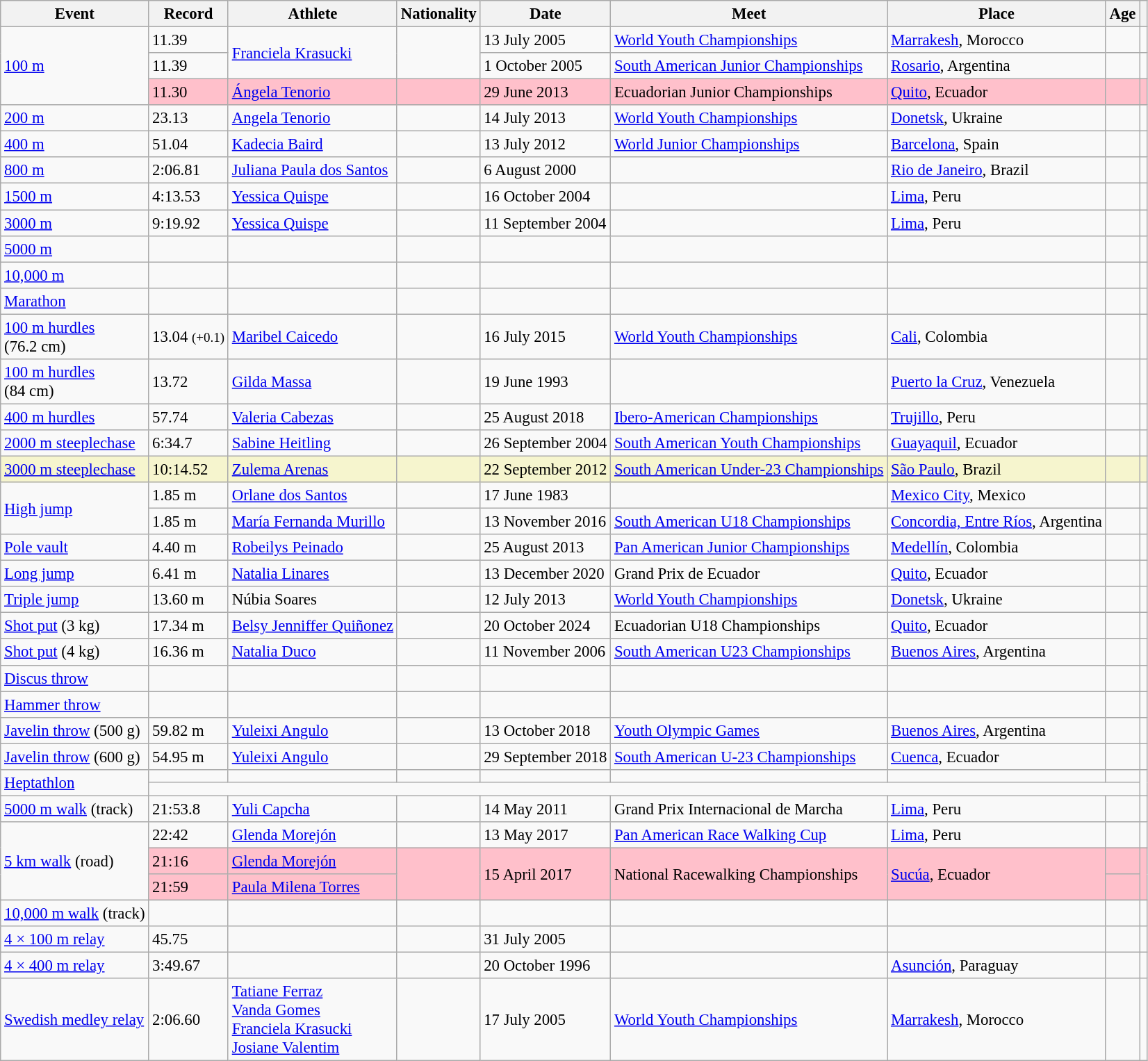<table class="wikitable" style="font-size:95%;">
<tr>
<th>Event</th>
<th>Record</th>
<th>Athlete</th>
<th>Nationality</th>
<th>Date</th>
<th>Meet</th>
<th>Place</th>
<th>Age</th>
<th></th>
</tr>
<tr>
<td rowspan=3><a href='#'>100 m</a></td>
<td>11.39 </td>
<td rowspan=2><a href='#'>Franciela Krasucki</a></td>
<td rowspan=2></td>
<td>13 July 2005</td>
<td><a href='#'>World Youth Championships</a></td>
<td><a href='#'>Marrakesh</a>, Morocco</td>
<td></td>
<td></td>
</tr>
<tr>
<td>11.39 </td>
<td>1 October 2005</td>
<td><a href='#'>South American Junior Championships</a></td>
<td><a href='#'>Rosario</a>, Argentina</td>
<td></td>
<td></td>
</tr>
<tr style="background:pink">
<td>11.30</td>
<td><a href='#'>Ángela Tenorio</a></td>
<td></td>
<td>29 June 2013</td>
<td>Ecuadorian Junior Championships</td>
<td><a href='#'>Quito</a>, Ecuador</td>
<td></td>
<td></td>
</tr>
<tr>
<td><a href='#'>200 m</a></td>
<td>23.13 </td>
<td><a href='#'>Angela Tenorio</a></td>
<td></td>
<td>14 July 2013</td>
<td><a href='#'>World Youth Championships</a></td>
<td><a href='#'>Donetsk</a>, Ukraine</td>
<td></td>
<td></td>
</tr>
<tr>
<td><a href='#'>400 m</a></td>
<td>51.04</td>
<td><a href='#'>Kadecia Baird</a></td>
<td></td>
<td>13 July 2012</td>
<td><a href='#'>World Junior Championships</a></td>
<td><a href='#'>Barcelona</a>, Spain</td>
<td></td>
<td></td>
</tr>
<tr>
<td><a href='#'>800 m</a></td>
<td>2:06.81</td>
<td><a href='#'>Juliana Paula dos Santos</a></td>
<td></td>
<td>6 August 2000</td>
<td></td>
<td><a href='#'>Rio de Janeiro</a>, Brazil</td>
<td></td>
<td></td>
</tr>
<tr>
<td><a href='#'>1500 m</a></td>
<td>4:13.53</td>
<td><a href='#'>Yessica Quispe</a></td>
<td></td>
<td>16 October 2004</td>
<td></td>
<td><a href='#'>Lima</a>, Peru</td>
<td></td>
<td></td>
</tr>
<tr>
<td><a href='#'>3000 m</a></td>
<td>9:19.92</td>
<td><a href='#'>Yessica Quispe</a></td>
<td></td>
<td>11 September 2004</td>
<td></td>
<td><a href='#'>Lima</a>, Peru</td>
<td></td>
<td></td>
</tr>
<tr>
<td><a href='#'>5000 m</a></td>
<td></td>
<td></td>
<td></td>
<td></td>
<td></td>
<td></td>
<td></td>
<td></td>
</tr>
<tr>
<td><a href='#'>10,000 m</a></td>
<td></td>
<td></td>
<td></td>
<td></td>
<td></td>
<td></td>
<td></td>
<td></td>
</tr>
<tr>
<td><a href='#'>Marathon</a></td>
<td></td>
<td></td>
<td></td>
<td></td>
<td></td>
<td></td>
<td></td>
<td></td>
</tr>
<tr>
<td><a href='#'>100 m hurdles</a><br>(76.2 cm)</td>
<td>13.04  <small>(+0.1)</small></td>
<td><a href='#'>Maribel Caicedo</a></td>
<td></td>
<td>16 July 2015</td>
<td><a href='#'>World Youth Championships</a></td>
<td><a href='#'>Cali</a>, Colombia</td>
<td></td>
<td></td>
</tr>
<tr>
<td><a href='#'>100 m hurdles</a><br>(84 cm)</td>
<td>13.72 </td>
<td><a href='#'>Gilda Massa</a></td>
<td></td>
<td>19 June 1993</td>
<td></td>
<td><a href='#'>Puerto la Cruz</a>, Venezuela</td>
<td></td>
<td></td>
</tr>
<tr>
<td><a href='#'>400 m hurdles</a></td>
<td>57.74</td>
<td><a href='#'>Valeria Cabezas</a></td>
<td></td>
<td>25 August 2018</td>
<td><a href='#'>Ibero-American Championships</a></td>
<td><a href='#'>Trujillo</a>, Peru</td>
<td></td>
<td></td>
</tr>
<tr>
<td><a href='#'>2000 m steeplechase</a></td>
<td>6:34.7 </td>
<td><a href='#'>Sabine Heitling</a></td>
<td></td>
<td>26 September 2004</td>
<td><a href='#'>South American Youth Championships</a></td>
<td><a href='#'>Guayaquil</a>, Ecuador</td>
<td></td>
<td></td>
</tr>
<tr style="background:#f6f5ce;">
<td><a href='#'>3000 m steeplechase</a></td>
<td>10:14.52</td>
<td><a href='#'>Zulema Arenas</a></td>
<td></td>
<td>22 September 2012</td>
<td><a href='#'>South American Under-23 Championships</a></td>
<td><a href='#'>São Paulo</a>, Brazil</td>
<td></td>
<td></td>
</tr>
<tr>
<td rowspan="2"><a href='#'>High jump</a></td>
<td>1.85 m </td>
<td><a href='#'>Orlane dos Santos</a></td>
<td></td>
<td>17 June 1983</td>
<td></td>
<td><a href='#'>Mexico City</a>, Mexico</td>
<td></td>
<td></td>
</tr>
<tr>
<td>1.85 m</td>
<td><a href='#'>María Fernanda Murillo</a></td>
<td></td>
<td>13 November 2016</td>
<td><a href='#'>South American U18 Championships</a></td>
<td><a href='#'>Concordia, Entre Ríos</a>, Argentina</td>
<td></td>
<td></td>
</tr>
<tr>
<td><a href='#'>Pole vault</a></td>
<td>4.40 m </td>
<td><a href='#'>Robeilys Peinado</a></td>
<td></td>
<td>25 August 2013</td>
<td><a href='#'>Pan American Junior Championships</a></td>
<td><a href='#'>Medellín</a>, Colombia</td>
<td></td>
<td></td>
</tr>
<tr>
<td><a href='#'>Long jump</a></td>
<td>6.41 m  </td>
<td><a href='#'>Natalia Linares</a></td>
<td></td>
<td>13 December 2020</td>
<td>Grand Prix de Ecuador</td>
<td><a href='#'>Quito</a>, Ecuador</td>
<td></td>
<td></td>
</tr>
<tr>
<td><a href='#'>Triple jump</a></td>
<td>13.60 m </td>
<td>Núbia Soares</td>
<td></td>
<td>12 July 2013</td>
<td><a href='#'>World Youth Championships</a></td>
<td><a href='#'>Donetsk</a>, Ukraine</td>
<td></td>
<td></td>
</tr>
<tr>
<td><a href='#'>Shot put</a> (3 kg)</td>
<td>17.34 m </td>
<td><a href='#'>Belsy Jenniffer Quiñonez</a></td>
<td></td>
<td>20 October 2024</td>
<td>Ecuadorian U18 Championships</td>
<td><a href='#'>Quito</a>, Ecuador</td>
<td></td>
<td></td>
</tr>
<tr>
<td><a href='#'>Shot put</a> (4 kg)</td>
<td>16.36 m</td>
<td><a href='#'>Natalia Duco</a></td>
<td></td>
<td>11 November 2006</td>
<td><a href='#'>South American U23 Championships</a></td>
<td><a href='#'>Buenos Aires</a>, Argentina</td>
<td></td>
<td></td>
</tr>
<tr>
<td><a href='#'>Discus throw</a></td>
<td></td>
<td></td>
<td></td>
<td></td>
<td></td>
<td></td>
<td></td>
<td></td>
</tr>
<tr>
<td><a href='#'>Hammer throw</a></td>
<td></td>
<td></td>
<td></td>
<td></td>
<td></td>
<td></td>
<td></td>
<td></td>
</tr>
<tr>
<td><a href='#'>Javelin throw</a> (500 g)</td>
<td>59.82 m</td>
<td><a href='#'>Yuleixi Angulo</a></td>
<td></td>
<td>13 October 2018</td>
<td><a href='#'>Youth Olympic Games</a></td>
<td><a href='#'>Buenos Aires</a>, Argentina</td>
<td></td>
<td></td>
</tr>
<tr>
<td><a href='#'>Javelin throw</a> (600 g)</td>
<td>54.95 m </td>
<td><a href='#'>Yuleixi Angulo</a></td>
<td></td>
<td>29 September 2018</td>
<td><a href='#'>South American U-23 Championships</a></td>
<td><a href='#'>Cuenca</a>, Ecuador</td>
<td></td>
<td></td>
</tr>
<tr>
<td rowspan=2><a href='#'>Heptathlon</a></td>
<td></td>
<td></td>
<td></td>
<td></td>
<td></td>
<td></td>
<td></td>
<td rowspan="2"></td>
</tr>
<tr>
<td colspan=7></td>
</tr>
<tr>
<td><a href='#'>5000 m walk</a> (track)</td>
<td>21:53.8 </td>
<td><a href='#'>Yuli Capcha</a></td>
<td></td>
<td>14 May 2011</td>
<td>Grand Prix Internacional de Marcha</td>
<td><a href='#'>Lima</a>, Peru</td>
<td></td>
<td></td>
</tr>
<tr>
<td rowspan=3><a href='#'>5 km walk</a> (road)</td>
<td>22:42</td>
<td><a href='#'>Glenda Morejón</a></td>
<td></td>
<td>13 May 2017</td>
<td><a href='#'>Pan American Race Walking Cup</a></td>
<td><a href='#'>Lima</a>, Peru</td>
<td></td>
<td></td>
</tr>
<tr style="background:pink">
<td>21:16</td>
<td><a href='#'>Glenda Morejón</a></td>
<td rowspan=2></td>
<td rowspan=2>15 April 2017</td>
<td rowspan=2>National Racewalking Championships</td>
<td rowspan=2><a href='#'>Sucúa</a>, Ecuador</td>
<td></td>
<td rowspan=2></td>
</tr>
<tr style="background:pink">
<td>21:59</td>
<td><a href='#'>Paula Milena Torres</a></td>
<td></td>
</tr>
<tr>
<td><a href='#'>10,000 m walk</a> (track)</td>
<td></td>
<td></td>
<td></td>
<td></td>
<td></td>
<td></td>
<td></td>
<td></td>
</tr>
<tr>
<td><a href='#'>4 × 100 m relay</a></td>
<td>45.75</td>
<td></td>
<td></td>
<td>31 July 2005</td>
<td></td>
<td></td>
<td></td>
<td></td>
</tr>
<tr>
<td><a href='#'>4 × 400 m relay</a></td>
<td>3:49.67</td>
<td></td>
<td></td>
<td>20 October 1996</td>
<td></td>
<td><a href='#'>Asunción</a>, Paraguay</td>
<td></td>
<td></td>
</tr>
<tr>
<td><a href='#'>Swedish medley relay</a></td>
<td>2:06.60</td>
<td><a href='#'>Tatiane Ferraz</a><br><a href='#'>Vanda Gomes</a><br><a href='#'>Franciela Krasucki</a><br><a href='#'>Josiane Valentim</a></td>
<td></td>
<td>17 July 2005</td>
<td><a href='#'>World Youth Championships</a></td>
<td><a href='#'>Marrakesh</a>, Morocco</td>
<td><br><br><br></td>
<td></td>
</tr>
</table>
